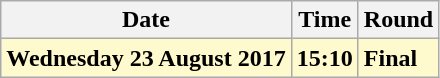<table class="wikitable">
<tr>
<th>Date</th>
<th>Time</th>
<th>Round</th>
</tr>
<tr>
<td style=background:lemonchiffon><strong>Wednesday 23 August 2017</strong></td>
<td style=background:lemonchiffon><strong>15:10</strong></td>
<td style=background:lemonchiffon><strong>Final</strong></td>
</tr>
</table>
